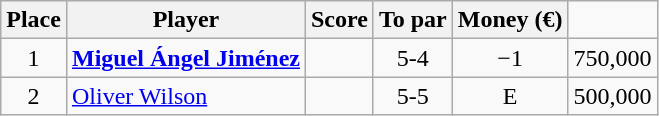<table class="wikitable">
<tr>
<th>Place</th>
<th>Player</th>
<th>Score</th>
<th>To par</th>
<th>Money (€)</th>
</tr>
<tr>
<td align=center>1</td>
<td><strong><a href='#'>Miguel Ángel Jiménez</a></strong></td>
<td></td>
<td style="text-align:center;">5-4</td>
<td align=center>−1</td>
<td style="text-align:center;">750,000</td>
</tr>
<tr>
<td align=center>2</td>
<td><a href='#'>Oliver Wilson</a></td>
<td></td>
<td style="text-align:center;">5-5</td>
<td align=center>E</td>
<td style="text-align:center;">500,000</td>
</tr>
</table>
